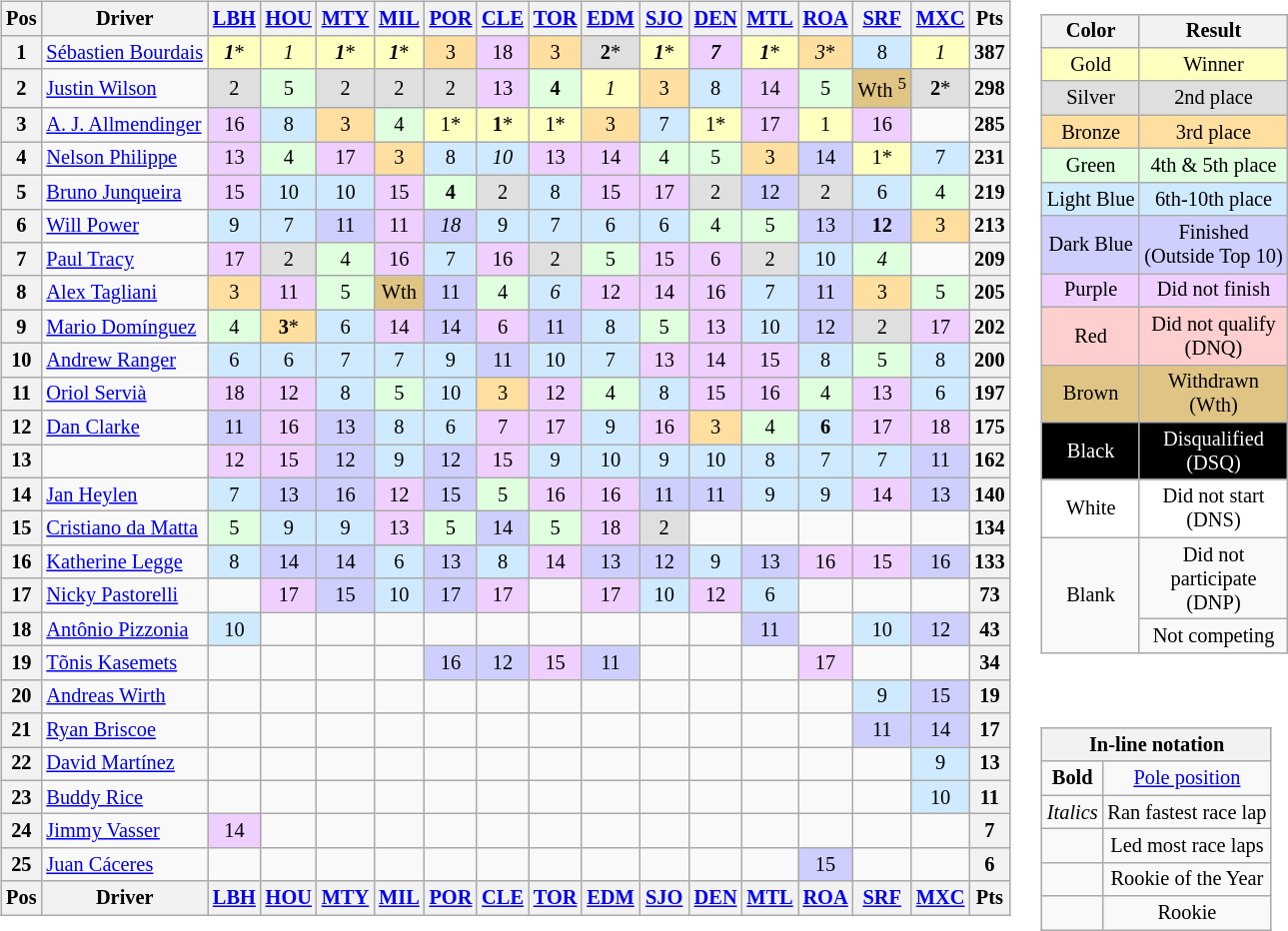<table>
<tr>
<td><br><table class="wikitable" style="font-size: 85%;">
<tr valign="top">
<th valign="middle">Pos</th>
<th valign="middle">Driver</th>
<th width="27"><a href='#'>LBH</a> </th>
<th width="27"><a href='#'>HOU</a> </th>
<th width="27"><a href='#'>MTY</a> </th>
<th width="27"><a href='#'>MIL</a> </th>
<th width="27"><a href='#'>POR</a> </th>
<th width="27"><a href='#'>CLE</a> </th>
<th width="27"><a href='#'>TOR</a> </th>
<th width="27"><a href='#'>EDM</a> </th>
<th width="27"><a href='#'>SJO</a> </th>
<th width="27"><a href='#'>DEN</a> </th>
<th width="27"><a href='#'>MTL</a> </th>
<th width="27"><a href='#'>ROA</a> </th>
<th width="27"><a href='#'>SRF</a> </th>
<th width="27"><a href='#'>MXC</a> </th>
<th valign="middle">Pts</th>
</tr>
<tr>
<th>1</th>
<td> <a href='#'>Sébastien Bourdais</a></td>
<td style="background:#ffffbf;" align=center><strong><em>1</em></strong>*</td>
<td style="background:#ffffbf;" align=center><em>1</em></td>
<td style="background:#ffffbf;" align=center><strong><em>1</em></strong>*</td>
<td style="background:#ffffbf;" align=center><strong><em>1</em></strong>*</td>
<td style="background:#ffdf9f;" align=center>3</td>
<td style="background:#efcfff;" align=center>18</td>
<td style="background:#ffdf9f;" align=center>3</td>
<td style="background:#dfdfdf;" align=center><strong>2</strong>*</td>
<td style="background:#ffffbf;" align=center><strong><em>1</em></strong>*</td>
<td style="background:#efcfff;" align=center><strong><em>7</em></strong></td>
<td style="background:#ffffbf;" align=center><strong><em>1</em></strong>*</td>
<td style="background:#ffdf9f;" align=center><em>3</em>*</td>
<td style="background:#CFEAFF;" align=center>8</td>
<td style="background:#ffffbf;" align=center><em>1</em></td>
<th>387</th>
</tr>
<tr>
<th>2</th>
<td> <a href='#'>Justin Wilson</a></td>
<td style="background:#dfdfdf;" align=center>2</td>
<td style="background:#dfffdf;" align=center>5</td>
<td style="background:#dfdfdf;" align=center>2</td>
<td style="background:#dfdfdf;" align=center>2</td>
<td style="background:#dfdfdf;" align=center>2</td>
<td style="background:#efcfff;" align=center>13</td>
<td style="background:#dfffdf;" align=center><strong>4</strong></td>
<td style="background:#ffffbf;" align=center><em>1</em></td>
<td style="background:#ffdf9f;" align=center>3</td>
<td style="background:#CFEAFF;" align=center>8</td>
<td style="background:#efcfff;" align=center>14</td>
<td style="background:#dfffdf;" align=center>5</td>
<td style="background:#DFC484;" align=center nowrap>Wth <sup>5</sup></td>
<td style="background:#dfdfdf;" align=center><strong>2</strong>*</td>
<th>298</th>
</tr>
<tr>
<th>3</th>
<td> <a href='#'>A. J. Allmendinger</a></td>
<td style="background:#efcfff;" align=center>16</td>
<td style="background:#CFEAFF;" align=center>8</td>
<td style="background:#ffdf9f;" align=center>3</td>
<td style="background:#dfffdf;" align=center>4</td>
<td style="background:#ffffbf;" align=center>1*</td>
<td style="background:#ffffbf;" align=center><strong>1</strong>*</td>
<td style="background:#ffffbf;" align=center>1*</td>
<td style="background:#ffdf9f;" align=center>3</td>
<td style="background:#CFEAFF;" align=center>7</td>
<td style="background:#ffffbf;" align=center>1*</td>
<td style="background:#efcfff;" align=center>17</td>
<td style="background:#ffffbf;" align=center>1</td>
<td style="background:#efcfff;" align=center>16</td>
<td></td>
<th>285</th>
</tr>
<tr>
<th>4</th>
<td> <a href='#'>Nelson Philippe</a></td>
<td style="background:#efcfff;" align=center>13</td>
<td style="background:#dfffdf;" align=center>4</td>
<td style="background:#efcfff;" align=center>17</td>
<td style="background:#ffdf9f;" align=center>3</td>
<td style="background:#CFEAFF;" align=center>8</td>
<td style="background:#CFEAFF;" align=center><em>10</em></td>
<td style="background:#efcfff;" align=center>13</td>
<td style="background:#efcfff;" align=center>14</td>
<td style="background:#dfffdf;" align=center>4</td>
<td style="background:#dfffdf;" align=center>5</td>
<td style="background:#ffdf9f;" align=center>3</td>
<td style="background:#CFCFFF;" align=center>14</td>
<td style="background:#ffffbf;" align=center>1*</td>
<td style="background:#CFEAFF;" align=center>7</td>
<th>231</th>
</tr>
<tr>
<th>5</th>
<td> <a href='#'>Bruno Junqueira</a></td>
<td style="background:#efcfff;" align=center>15</td>
<td style="background:#CFEAFF;" align=center>10</td>
<td style="background:#CFEAFF;" align=center>10</td>
<td style="background:#efcfff;" align=center>15</td>
<td style="background:#dfffdf;" align=center><strong>4</strong></td>
<td style="background:#dfdfdf;" align=center>2</td>
<td style="background:#CFEAFF;" align=center>8</td>
<td style="background:#efcfff;" align=center>15</td>
<td style="background:#efcfff;" align=center>17</td>
<td style="background:#dfdfdf;" align=center>2</td>
<td style="background:#CFCFFF;" align=center>12</td>
<td style="background:#dfdfdf;" align=center>2</td>
<td style="background:#CFEAFF;" align=center>6</td>
<td style="background:#dfffdf;" align=center>4</td>
<th>219</th>
</tr>
<tr>
<th>6</th>
<td> <a href='#'>Will Power</a> </td>
<td style="background:#CFEAFF;" align=center>9</td>
<td style="background:#CFEAFF;" align=center>7</td>
<td style="background:#CFCFFF;" align=center>11</td>
<td style="background:#efcfff;" align=center>11</td>
<td style="background:#CFCFFF;" align=center><em>18</em></td>
<td style="background:#CFEAFF;" align=center>9</td>
<td style="background:#CFEAFF;" align=center>7</td>
<td style="background:#CFEAFF;" align=center>6</td>
<td style="background:#CFEAFF;" align=center>6</td>
<td style="background:#dfffdf;" align=center>4</td>
<td style="background:#dfffdf;" align=center>5</td>
<td style="background:#CFCFFF;" align=center>13</td>
<td style="background:#CFCFFF;" align=center><strong>12</strong></td>
<td style="background:#ffdf9f;" align=center>3</td>
<th>213</th>
</tr>
<tr>
<th>7</th>
<td> <a href='#'>Paul Tracy</a></td>
<td style="background:#efcfff;" align=center>17</td>
<td style="background:#dfdfdf;" align=center>2</td>
<td style="background:#dfffdf;" align=center>4</td>
<td style="background:#efcfff;" align=center>16</td>
<td style="background:#CFEAFF;" align=center>7</td>
<td style="background:#efcfff;" align=center>16</td>
<td style="background:#dfdfdf;" align=center>2</td>
<td style="background:#dfffdf;" align=center>5</td>
<td style="background:#efcfff;" align=center>15 </td>
<td style="background:#efcfff;" align=center>6 </td>
<td style="background:#dfdfdf;" align=center>2</td>
<td style="background:#CFEAFF;" align=center>10</td>
<td style="background:#dfffdf;" align=center><em>4</em></td>
<td></td>
<th>209</th>
</tr>
<tr>
<th>8</th>
<td> <a href='#'>Alex Tagliani</a></td>
<td style="background:#ffdf9f;" align=center>3</td>
<td style="background:#efcfff;" align=center>11</td>
<td style="background:#dfffdf;" align=center>5</td>
<td style="background:#DFC484;" align=center nowrap>Wth </td>
<td style="background:#CFCFFF;" align=center>11</td>
<td style="background:#dfffdf;" align=center>4</td>
<td style="background:#CFEAFF;" align=center><em>6</em></td>
<td style="background:#efcfff;" align=center>12</td>
<td style="background:#efcfff;" align=center>14</td>
<td style="background:#efcfff;" align=center>16</td>
<td style="background:#CFEAFF;" align=center>7</td>
<td style="background:#CFCFFF;" align=center>11</td>
<td style="background:#ffdf9f;" align=center>3</td>
<td style="background:#dfffdf;" align=center>5</td>
<th>205</th>
</tr>
<tr>
<th>9</th>
<td> <a href='#'>Mario Domínguez</a></td>
<td style="background:#dfffdf;" align=center>4</td>
<td style="background:#ffdf9f;" align=center><strong>3</strong>*</td>
<td style="background:#CFEAFF;" align=center>6</td>
<td style="background:#efcfff;" align=center>14 </td>
<td style="background:#CFCFFF;" align=center>14</td>
<td style="background:#efcfff;" align=center>6</td>
<td style="background:#CFCFFF;" align=center>11</td>
<td style="background:#CFEAFF;" align=center>8</td>
<td style="background:#dfffdf;" align=center>5</td>
<td style="background:#efcfff;" align=center>13</td>
<td style="background:#CFEAFF;" align=center>10</td>
<td style="background:#CFCFFF;" align=center>12</td>
<td style="background:#dfdfdf;" align=center>2</td>
<td style="background:#efcfff;" align=center>17</td>
<th>202</th>
</tr>
<tr>
<th>10</th>
<td> <a href='#'>Andrew Ranger</a></td>
<td style="background:#CFEAFF;" align=center>6</td>
<td style="background:#CFEAFF;" align=center>6</td>
<td style="background:#CFEAFF;" align=center>7</td>
<td style="background:#CFEAFF;" align=center>7</td>
<td style="background:#CFEAFF;" align=center>9</td>
<td style="background:#CFCFFF;" align=center>11</td>
<td style="background:#CFEAFF;" align=center>10</td>
<td style="background:#CFEAFF;" align=center>7</td>
<td style="background:#efcfff;" align=center>13</td>
<td style="background:#efcfff;" align=center>14</td>
<td style="background:#efcfff;" align=center>15</td>
<td style="background:#CFEAFF;" align=center>8</td>
<td style="background:#dfffdf;" align=center>5</td>
<td style="background:#CFEAFF;" align=center>8</td>
<th>200</th>
</tr>
<tr>
<th>11</th>
<td> <a href='#'>Oriol Servià</a></td>
<td style="background:#efcfff;" align=center>18</td>
<td style="background:#efcfff;" align=center>12</td>
<td style="background:#CFEAFF;" align=center>8</td>
<td style="background:#dfffdf;" align=center>5</td>
<td style="background:#CFEAFF;" align=center>10</td>
<td style="background:#ffdf9f;" align=center>3</td>
<td style="background:#efcfff;" align=center>12</td>
<td style="background:#dfffdf;" align=center>4</td>
<td style="background:#CFEAFF;" align=center>8</td>
<td style="background:#efcfff;" align=center>15</td>
<td style="background:#efcfff;" align=center>16</td>
<td style="background:#dfffdf;" align=center>4</td>
<td style="background:#efcfff;" align=center>13</td>
<td style="background:#CFEAFF;" align=center>6</td>
<th>197</th>
</tr>
<tr>
<th>12</th>
<td> <a href='#'>Dan Clarke</a> </td>
<td style="background:#CFCFFF;" align=center>11</td>
<td style="background:#efcfff;" align=center>16</td>
<td style="background:#CFCFFF;" align=center>13</td>
<td style="background:#CFEAFF;" align=center>8</td>
<td style="background:#CFEAFF;" align=center>6</td>
<td style="background:#efcfff;" align=center>7</td>
<td style="background:#efcfff;" align=center>17</td>
<td style="background:#CFEAFF;" align=center>9</td>
<td style="background:#efcfff;" align=center>16</td>
<td style="background:#ffdf9f;" align=center>3</td>
<td style="background:#dfffdf;" align=center>4</td>
<td style="background:#CFEAFF;" align=center><strong>6</strong></td>
<td style="background:#efcfff;" align=center>17</td>
<td style="background:#efcfff;" align=center>18</td>
<th>175</th>
</tr>
<tr>
<th>13</th>
<td></td>
<td style="background:#efcfff;" align=center>12</td>
<td style="background:#efcfff;" align=center>15</td>
<td style="background:#CFCFFF;" align=center>12</td>
<td style="background:#CFEAFF;" align=center>9</td>
<td style="background:#CFCFFF;" align=center>12</td>
<td style="background:#efcfff;" align=center>15</td>
<td style="background:#CFEAFF;" align=center>9</td>
<td style="background:#CFEAFF;" align=center>10</td>
<td style="background:#CFEAFF;" align=center>9</td>
<td style="background:#CFEAFF;" align=center>10</td>
<td style="background:#CFEAFF;" align=center>8</td>
<td style="background:#CFEAFF;" align=center>7</td>
<td style="background:#CFEAFF;" align=center>7</td>
<td style="background:#CFCFFF;" align=center>11</td>
<th>162</th>
</tr>
<tr>
<th>14</th>
<td> <a href='#'>Jan Heylen</a> </td>
<td style="background:#CFEAFF;" align=center>7</td>
<td style="background:#CFCFFF;" align=center>13</td>
<td style="background:#CFCFFF;" align=center>16</td>
<td style="background:#efcfff;" align=center>12</td>
<td style="background:#CFCFFF;" align=center>15</td>
<td style="background:#dfffdf;" align=center>5</td>
<td style="background:#efcfff;" align=center>16</td>
<td style="background:#efcfff;" align=center>16</td>
<td style="background:#CFCFFF;" align=center>11</td>
<td style="background:#CFCFFF;" align=center>11</td>
<td style="background:#CFEAFF;" align=center>9</td>
<td style="background:#CFEAFF;" align=center>9</td>
<td style="background:#efcfff;" align=center>14</td>
<td style="background:#CFCFFF;" align=center>13</td>
<th>140</th>
</tr>
<tr>
<th>15</th>
<td> <a href='#'>Cristiano da Matta</a></td>
<td style="background:#dfffdf;" align=center>5</td>
<td style="background:#CFEAFF;" align=center>9</td>
<td style="background:#CFEAFF;" align=center>9</td>
<td style="background:#efcfff;" align=center>13</td>
<td style="background:#dfffdf;" align=center>5</td>
<td style="background:#CFCFFF;" align=center>14</td>
<td style="background:#dfffdf;" align=center>5</td>
<td style="background:#efcfff;" align=center>18</td>
<td style="background:#dfdfdf;" align=center>2</td>
<td></td>
<td></td>
<td></td>
<td></td>
<td></td>
<th>134</th>
</tr>
<tr>
<th>16</th>
<td> <a href='#'>Katherine Legge</a> </td>
<td style="background:#CFEAFF;" align=center>8</td>
<td style="background:#CFCFFF;" align=center>14</td>
<td style="background:#CFCFFF;" align=center>14</td>
<td style="background:#CFEAFF;" align=center>6</td>
<td style="background:#CFCFFF;" align=center>13</td>
<td style="background:#CFEAFF;" align=center>8</td>
<td style="background:#efcfff;" align=center>14</td>
<td style="background:#CFCFFF;" align=center>13</td>
<td style="background:#CFCFFF;" align=center>12</td>
<td style="background:#CFEAFF;" align=center>9</td>
<td style="background:#CFCFFF;" align=center>13</td>
<td style="background:#efcfff;" align=center>16</td>
<td style="background:#efcfff;" align=center>15</td>
<td style="background:#CFCFFF;" align=center>16</td>
<th>133</th>
</tr>
<tr>
<th>17</th>
<td> <a href='#'>Nicky Pastorelli</a> </td>
<td></td>
<td style="background:#efcfff;" align=center>17</td>
<td style="background:#CFCFFF;" align=center>15</td>
<td style="background:#CFEAFF;" align=center>10</td>
<td style="background:#CFCFFF;" align=center>17</td>
<td style="background:#efcfff;" align=center>17</td>
<td></td>
<td style="background:#efcfff;" align=center>17</td>
<td style="background:#CFEAFF;" align=center>10</td>
<td style="background:#efcfff;" align=center>12</td>
<td style="background:#CFEAFF;" align=center>6</td>
<td></td>
<td></td>
<td></td>
<th>73</th>
</tr>
<tr>
<th>18</th>
<td> <a href='#'>Antônio Pizzonia</a> </td>
<td style="background:#CFEAFF;" align=center>10</td>
<td></td>
<td></td>
<td></td>
<td></td>
<td></td>
<td></td>
<td></td>
<td></td>
<td></td>
<td style="background:#CFCFFF;" align=center>11</td>
<td></td>
<td style="background:#CFEAFF;" align=center>10</td>
<td style="background:#CFCFFF;" align=center>12</td>
<th>43</th>
</tr>
<tr>
<th>19</th>
<td> <a href='#'>Tõnis Kasemets</a> </td>
<td></td>
<td></td>
<td></td>
<td></td>
<td style="background:#CFCFFF;" align=center>16</td>
<td style="background:#CFCFFF;" align=center>12</td>
<td style="background:#efcfff;" align=center>15</td>
<td style="background:#CFCFFF;" align=center>11</td>
<td></td>
<td></td>
<td></td>
<td style="background:#efcfff;" align=center>17</td>
<td></td>
<td></td>
<th>34</th>
</tr>
<tr>
<th>20</th>
<td> <a href='#'>Andreas Wirth</a> </td>
<td></td>
<td></td>
<td></td>
<td></td>
<td></td>
<td></td>
<td></td>
<td></td>
<td></td>
<td></td>
<td></td>
<td></td>
<td style="background:#CFEAFF;" align=center>9</td>
<td style="background:#CFCFFF;" align=center>15</td>
<th>19</th>
</tr>
<tr>
<th>21</th>
<td> <a href='#'>Ryan Briscoe</a> </td>
<td></td>
<td></td>
<td></td>
<td></td>
<td></td>
<td></td>
<td></td>
<td></td>
<td></td>
<td></td>
<td></td>
<td></td>
<td style="background:#CFCFFF;" align=center>11</td>
<td style="background:#CFCFFF;" align=center>14</td>
<th>17</th>
</tr>
<tr>
<th>22</th>
<td> <a href='#'>David Martínez</a> </td>
<td></td>
<td></td>
<td></td>
<td></td>
<td></td>
<td></td>
<td></td>
<td></td>
<td></td>
<td></td>
<td></td>
<td></td>
<td></td>
<td style="background:#CFEAFF;text-align:center">9</td>
<th>13</th>
</tr>
<tr>
<th>23</th>
<td> <a href='#'>Buddy Rice</a> </td>
<td></td>
<td></td>
<td></td>
<td></td>
<td></td>
<td></td>
<td></td>
<td></td>
<td></td>
<td></td>
<td></td>
<td></td>
<td></td>
<td style="background:#CFEAFF;" align=center>10</td>
<th>11</th>
</tr>
<tr>
<th>24</th>
<td> <a href='#'>Jimmy Vasser</a></td>
<td style="background:#efcfff;" align=center>14</td>
<td></td>
<td></td>
<td></td>
<td></td>
<td></td>
<td></td>
<td></td>
<td></td>
<td></td>
<td></td>
<td></td>
<td></td>
<td></td>
<th>7</th>
</tr>
<tr>
<th>25</th>
<td> <a href='#'>Juan Cáceres</a> </td>
<td></td>
<td></td>
<td></td>
<td></td>
<td></td>
<td></td>
<td></td>
<td></td>
<td></td>
<td></td>
<td></td>
<td style="background:#CFCFFF;" align=center>15</td>
<td></td>
<td></td>
<th>6</th>
</tr>
<tr style="background: #f9f9f9;" valign="top">
<th valign="middle">Pos</th>
<th valign="middle">Driver</th>
<th width="27"><a href='#'>LBH</a> </th>
<th width="27"><a href='#'>HOU</a> </th>
<th width="27"><a href='#'>MTY</a> </th>
<th width="27"><a href='#'>MIL</a> </th>
<th width="27"><a href='#'>POR</a> </th>
<th width="27"><a href='#'>CLE</a> </th>
<th width="27"><a href='#'>TOR</a> </th>
<th width="27"><a href='#'>EDM</a> </th>
<th width="27"><a href='#'>SJO</a> </th>
<th width="27"><a href='#'>DEN</a> </th>
<th width="27"><a href='#'>MTL</a> </th>
<th width="27"><a href='#'>ROA</a> </th>
<th width="27"><a href='#'>SRF</a> </th>
<th width="27"><a href='#'>MXC</a> </th>
<th valign="middle">Pts</th>
</tr>
</table>
</td>
<td valign="top"><br><table>
<tr>
<td><br><table style="margin-right:0; font-size:85%; text-align:center;" class="wikitable">
<tr>
<th>Color</th>
<th>Result</th>
</tr>
<tr style="background:#FFFFBF;">
<td>Gold</td>
<td>Winner</td>
</tr>
<tr style="background:#DFDFDF;">
<td>Silver</td>
<td>2nd place</td>
</tr>
<tr style="background:#FFDF9F;">
<td>Bronze</td>
<td>3rd place</td>
</tr>
<tr style="background:#DFFFDF;">
<td>Green</td>
<td>4th & 5th place</td>
</tr>
<tr style="background:#CFEAFF;">
<td>Light Blue</td>
<td>6th-10th place</td>
</tr>
<tr style="background:#CFCFFF;">
<td>Dark Blue</td>
<td>Finished<br>(Outside Top 10)</td>
</tr>
<tr style="background:#EFCFFF;">
<td>Purple</td>
<td>Did not finish</td>
</tr>
<tr style="background:#FFCFCF;">
<td>Red</td>
<td>Did not qualify<br>(DNQ)</td>
</tr>
<tr style="background:#DFC484;">
<td>Brown</td>
<td>Withdrawn<br>(Wth)</td>
</tr>
<tr style="background:#000000; color:white">
<td>Black</td>
<td>Disqualified<br>(DSQ)</td>
</tr>
<tr style="background:#FFFFFF;">
<td>White</td>
<td>Did not start<br>(DNS)</td>
</tr>
<tr>
<td rowspan="2">Blank</td>
<td>Did not<br>participate<br>(DNP)</td>
</tr>
<tr>
<td>Not competing</td>
</tr>
</table>
</td>
</tr>
<tr>
<td><br><table style="margin-right:0; font-size:85%; text-align:center;" class="wikitable">
<tr>
<th align=center colspan=2><strong>In-line notation</strong></th>
</tr>
<tr>
<td align=center><strong>Bold</strong></td>
<td align=center><a href='#'>Pole position</a></td>
</tr>
<tr>
<td align=center><em>Italics</em></td>
<td align=center>Ran fastest race lap</td>
</tr>
<tr>
<td align=center></td>
<td align=center>Led most race laps</td>
</tr>
<tr>
<td style="text-align:center"></td>
<td align=center>Rookie of the Year</td>
</tr>
<tr>
<td style="text-align:center"></td>
<td align=center>Rookie</td>
</tr>
</table>
</td>
</tr>
</table>
</td>
</tr>
</table>
